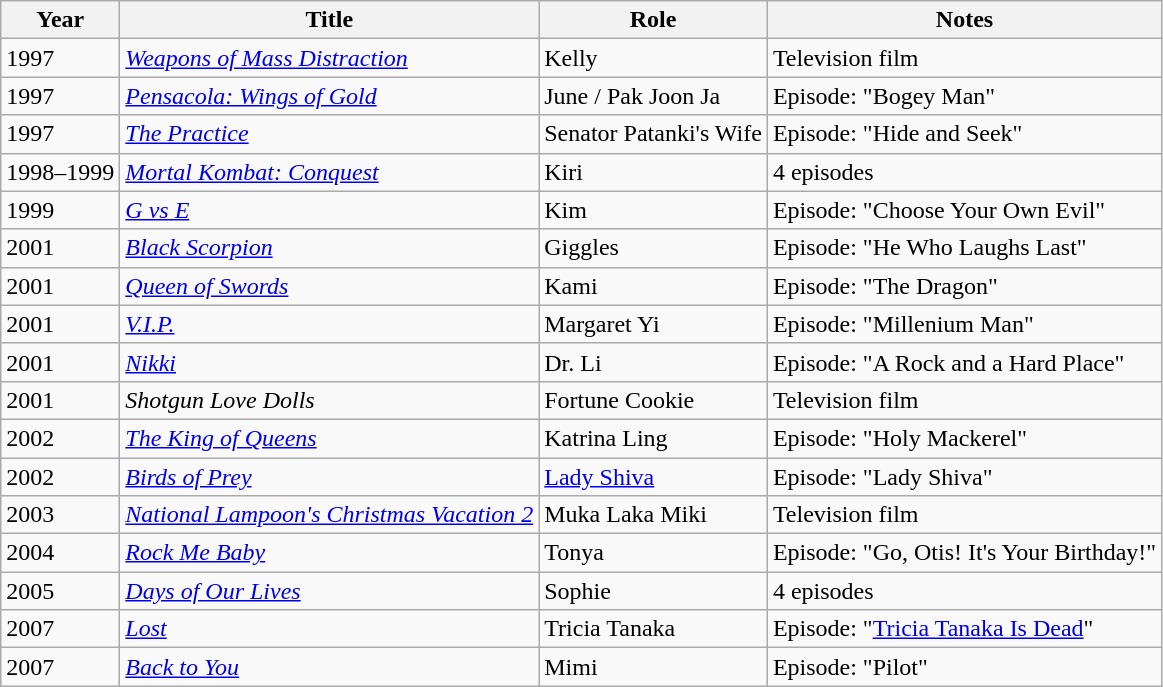<table class="wikitable sortable">
<tr>
<th>Year</th>
<th>Title</th>
<th>Role</th>
<th>Notes</th>
</tr>
<tr>
<td>1997</td>
<td><em><a href='#'>Weapons of Mass Distraction</a></em></td>
<td>Kelly</td>
<td>Television film</td>
</tr>
<tr>
<td>1997</td>
<td><em><a href='#'>Pensacola: Wings of Gold</a></em></td>
<td>June / Pak Joon Ja</td>
<td>Episode: "Bogey Man"</td>
</tr>
<tr>
<td>1997</td>
<td><em><a href='#'>The Practice</a></em></td>
<td>Senator Patanki's Wife</td>
<td>Episode: "Hide and Seek"</td>
</tr>
<tr>
<td>1998–1999</td>
<td><em><a href='#'>Mortal Kombat: Conquest</a></em></td>
<td>Kiri</td>
<td>4 episodes</td>
</tr>
<tr>
<td>1999</td>
<td><em><a href='#'>G vs E</a></em></td>
<td>Kim</td>
<td>Episode: "Choose Your Own Evil"</td>
</tr>
<tr>
<td>2001</td>
<td><a href='#'><em>Black Scorpion</em></a></td>
<td>Giggles</td>
<td>Episode: "He Who Laughs Last"</td>
</tr>
<tr>
<td>2001</td>
<td><a href='#'><em>Queen of Swords</em></a></td>
<td>Kami</td>
<td>Episode: "The Dragon"</td>
</tr>
<tr>
<td>2001</td>
<td><a href='#'><em>V.I.P.</em></a></td>
<td>Margaret Yi</td>
<td>Episode: "Millenium Man"</td>
</tr>
<tr>
<td>2001</td>
<td><a href='#'><em>Nikki</em></a></td>
<td>Dr. Li</td>
<td>Episode: "A Rock and a Hard Place"</td>
</tr>
<tr>
<td>2001</td>
<td><em>Shotgun Love Dolls</em></td>
<td>Fortune Cookie</td>
<td>Television film</td>
</tr>
<tr>
<td>2002</td>
<td><em><a href='#'>The King of Queens</a></em></td>
<td>Katrina Ling</td>
<td>Episode: "Holy Mackerel"</td>
</tr>
<tr>
<td>2002</td>
<td><a href='#'><em>Birds of Prey</em></a></td>
<td><a href='#'>Lady Shiva</a></td>
<td>Episode: "Lady Shiva"</td>
</tr>
<tr>
<td>2003</td>
<td><em><a href='#'>National Lampoon's Christmas Vacation 2</a></em></td>
<td>Muka Laka Miki</td>
<td>Television film</td>
</tr>
<tr>
<td>2004</td>
<td><a href='#'><em>Rock Me Baby</em></a></td>
<td>Tonya</td>
<td>Episode: "Go, Otis! It's Your Birthday!"</td>
</tr>
<tr>
<td>2005</td>
<td><em><a href='#'>Days of Our Lives</a></em></td>
<td>Sophie</td>
<td>4 episodes</td>
</tr>
<tr>
<td>2007</td>
<td><a href='#'><em>Lost</em></a></td>
<td>Tricia Tanaka</td>
<td>Episode: "<a href='#'>Tricia Tanaka Is Dead</a>"</td>
</tr>
<tr>
<td>2007</td>
<td><a href='#'><em>Back to You</em></a></td>
<td>Mimi</td>
<td>Episode: "Pilot"</td>
</tr>
</table>
